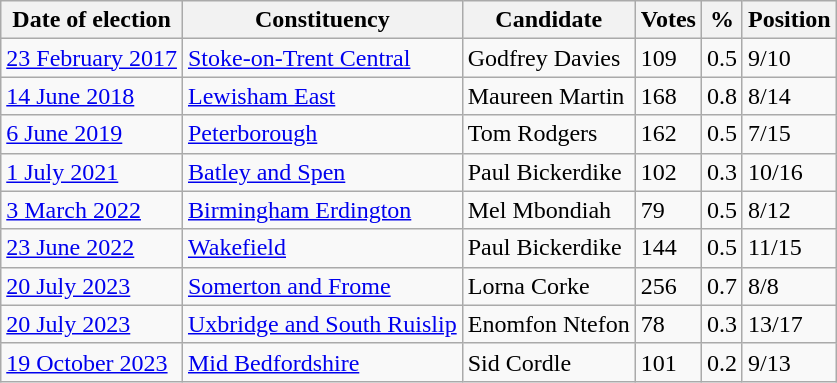<table class="wikitable" CPA in the >
<tr>
<th>Date of election</th>
<th>Constituency</th>
<th>Candidate</th>
<th>Votes</th>
<th>%</th>
<th>Position</th>
</tr>
<tr>
<td><a href='#'>23 February 2017</a></td>
<td><a href='#'>Stoke-on-Trent Central</a></td>
<td>Godfrey Davies</td>
<td>109</td>
<td>0.5</td>
<td>9/10</td>
</tr>
<tr>
<td><a href='#'>14 June 2018</a></td>
<td><a href='#'>Lewisham East</a></td>
<td>Maureen Martin</td>
<td>168</td>
<td>0.8</td>
<td>8/14</td>
</tr>
<tr>
<td><a href='#'>6 June 2019</a></td>
<td><a href='#'>Peterborough</a></td>
<td>Tom Rodgers</td>
<td>162</td>
<td>0.5</td>
<td>7/15</td>
</tr>
<tr>
<td><a href='#'>1 July 2021</a></td>
<td><a href='#'>Batley and Spen</a></td>
<td>Paul Bickerdike</td>
<td>102</td>
<td>0.3</td>
<td>10/16</td>
</tr>
<tr>
<td><a href='#'>3 March 2022</a></td>
<td><a href='#'>Birmingham Erdington</a></td>
<td>Mel Mbondiah</td>
<td>79</td>
<td>0.5</td>
<td>8/12</td>
</tr>
<tr>
<td><a href='#'>23 June 2022</a></td>
<td><a href='#'>Wakefield</a></td>
<td>Paul Bickerdike</td>
<td>144</td>
<td>0.5</td>
<td>11/15</td>
</tr>
<tr>
<td><a href='#'>20 July 2023</a></td>
<td><a href='#'>Somerton and Frome</a></td>
<td>Lorna Corke</td>
<td>256</td>
<td>0.7</td>
<td>8/8</td>
</tr>
<tr>
<td><a href='#'>20 July 2023</a></td>
<td><a href='#'>Uxbridge and South Ruislip</a></td>
<td>Enomfon Ntefon</td>
<td>78</td>
<td>0.3</td>
<td>13/17</td>
</tr>
<tr>
<td><a href='#'>19 October 2023</a></td>
<td><a href='#'>Mid Bedfordshire</a></td>
<td>Sid Cordle</td>
<td>101</td>
<td>0.2</td>
<td>9/13</td>
</tr>
</table>
